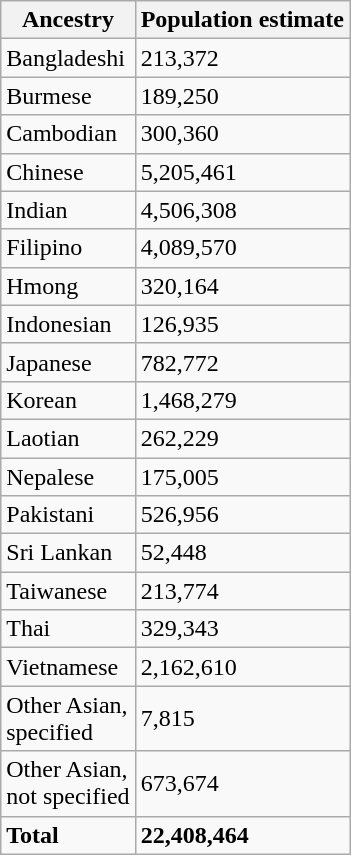<table class="wikitable sortable">
<tr>
<th>Ancestry</th>
<th>Population estimate </th>
</tr>
<tr>
<td>Bangladeshi</td>
<td>213,372</td>
</tr>
<tr>
<td>Burmese</td>
<td>189,250</td>
</tr>
<tr>
<td>Cambodian</td>
<td>300,360</td>
</tr>
<tr>
<td>Chinese</td>
<td>5,205,461</td>
</tr>
<tr>
<td>Indian</td>
<td>4,506,308</td>
</tr>
<tr>
<td>Filipino</td>
<td>4,089,570</td>
</tr>
<tr>
<td>Hmong</td>
<td>320,164</td>
</tr>
<tr>
<td>Indonesian</td>
<td>126,935</td>
</tr>
<tr>
<td>Japanese</td>
<td>782,772</td>
</tr>
<tr>
<td>Korean</td>
<td>1,468,279</td>
</tr>
<tr>
<td>Laotian</td>
<td>262,229</td>
</tr>
<tr>
<td>Nepalese</td>
<td>175,005</td>
</tr>
<tr>
<td>Pakistani</td>
<td>526,956</td>
</tr>
<tr>
<td>Sri Lankan</td>
<td>52,448</td>
</tr>
<tr>
<td>Taiwanese</td>
<td>213,774</td>
</tr>
<tr>
<td>Thai</td>
<td>329,343</td>
</tr>
<tr>
<td>Vietnamese</td>
<td>2,162,610</td>
</tr>
<tr>
<td>Other Asian,<br>specified</td>
<td>7,815</td>
</tr>
<tr>
<td>Other Asian,<br>not specified</td>
<td>673,674</td>
</tr>
<tr>
<td><strong>Total</strong></td>
<td><strong>22,408,464</strong></td>
</tr>
</table>
